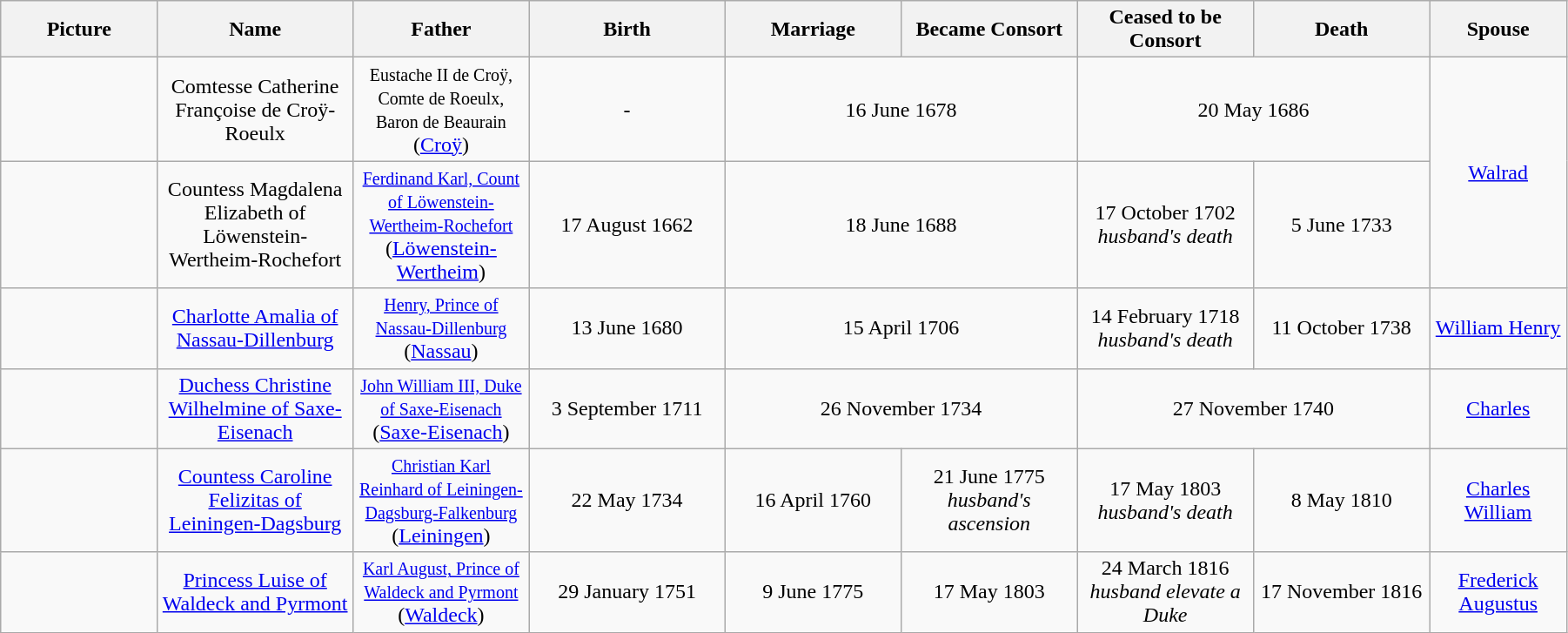<table width=95% class="wikitable">
<tr>
<th width = "8%">Picture</th>
<th width = "10%">Name</th>
<th width = "9%">Father</th>
<th width = "10%">Birth</th>
<th width = "9%">Marriage</th>
<th width = "9%">Became Consort</th>
<th width = "9%">Ceased to be Consort</th>
<th width = "9%">Death</th>
<th width = "7%">Spouse</th>
</tr>
<tr>
<td align="center"></td>
<td align="center">Comtesse Catherine Françoise de Croÿ-Roeulx</td>
<td align="center"><small>Eustache II de Croÿ, Comte de Roeulx, Baron de Beaurain</small><br>(<a href='#'>Croÿ</a>)</td>
<td align="center">-</td>
<td align="center" colspan="2">16 June 1678</td>
<td align="center" colspan="2">20 May 1686</td>
<td align="center" rowspan="2"><a href='#'>Walrad</a></td>
</tr>
<tr>
<td align="center"></td>
<td align="center">Countess Magdalena Elizabeth of Löwenstein-Wertheim-Rochefort</td>
<td align="center"><small><a href='#'>Ferdinand Karl, Count of Löwenstein-Wertheim-Rochefort</a></small><br>(<a href='#'>Löwenstein-Wertheim</a>)</td>
<td align="center">17 August 1662</td>
<td align="center" colspan="2">18 June 1688</td>
<td align="center">17 October 1702<br><em>husband's death</em></td>
<td align="center">5 June 1733</td>
</tr>
<tr>
<td align="center"></td>
<td align="center"><a href='#'>Charlotte Amalia of Nassau-Dillenburg</a></td>
<td align="center"><small><a href='#'>Henry, Prince of Nassau-Dillenburg</a></small><br>(<a href='#'>Nassau</a>)</td>
<td align="center">13 June 1680</td>
<td align="center" colspan="2">15 April 1706</td>
<td align="center">14 February 1718<br><em>husband's death</em></td>
<td align="center">11 October 1738</td>
<td align="center"><a href='#'>William Henry</a></td>
</tr>
<tr>
<td align="center"></td>
<td align="center"><a href='#'>Duchess Christine Wilhelmine of Saxe-Eisenach</a></td>
<td align="center"><small><a href='#'>John William III, Duke of Saxe-Eisenach</a></small><br>(<a href='#'>Saxe-Eisenach</a>)</td>
<td align="center">3 September 1711</td>
<td align="center" colspan="2">26 November 1734</td>
<td align="center" colspan="2">27 November 1740</td>
<td align="center"><a href='#'>Charles</a></td>
</tr>
<tr>
<td align="center"></td>
<td align="center"><a href='#'>Countess Caroline Felizitas of Leiningen-Dagsburg</a></td>
<td align="center"><small><a href='#'>Christian Karl Reinhard of Leiningen-Dagsburg-Falkenburg</a></small><br>(<a href='#'>Leiningen</a>)</td>
<td align="center">22 May 1734</td>
<td align="center">16 April 1760</td>
<td align="center">21 June 1775<br><em>husband's ascension</em></td>
<td align="center">17 May 1803<br><em>husband's death</em></td>
<td align="center">8 May 1810</td>
<td align="center"><a href='#'>Charles William</a></td>
</tr>
<tr>
<td align="center"></td>
<td align="center"><a href='#'>Princess Luise of Waldeck and Pyrmont</a></td>
<td align="center"><small><a href='#'>Karl August, Prince of Waldeck and Pyrmont</a></small><br>(<a href='#'>Waldeck</a>)</td>
<td align="center">29 January 1751</td>
<td align="center">9 June 1775</td>
<td align="center">17 May 1803</td>
<td align="center">24 March 1816<br><em>husband elevate a Duke</em></td>
<td align="center">17 November 1816</td>
<td align="center"><a href='#'>Frederick Augustus</a></td>
</tr>
</table>
